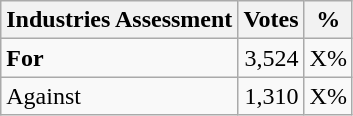<table class="wikitable">
<tr>
<th>Industries Assessment</th>
<th>Votes</th>
<th>%</th>
</tr>
<tr>
<td><strong>For</strong></td>
<td align="right">3,524</td>
<td align="right">X%</td>
</tr>
<tr>
<td>Against</td>
<td align="right">1,310</td>
<td align="right">X%</td>
</tr>
</table>
